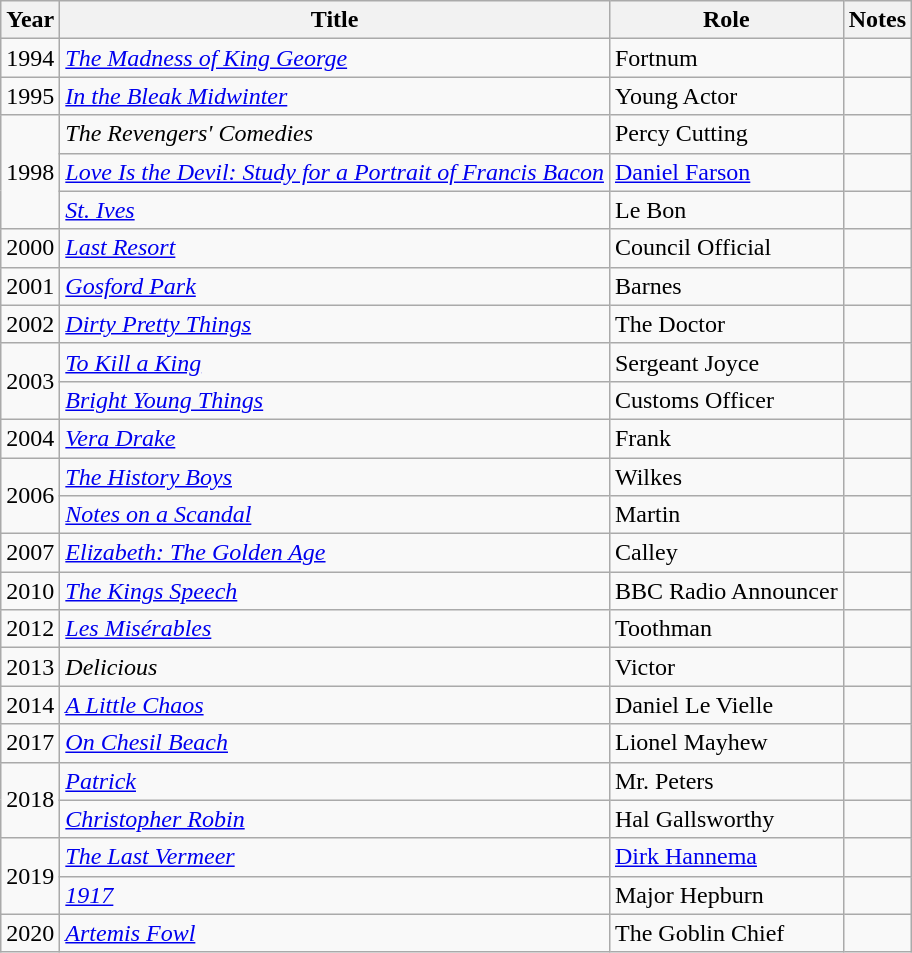<table class="wikitable sortable">
<tr>
<th>Year</th>
<th>Title</th>
<th>Role</th>
<th class="unsortable">Notes</th>
</tr>
<tr>
<td>1994</td>
<td><em><a href='#'>The Madness of King George</a></em></td>
<td>Fortnum</td>
<td></td>
</tr>
<tr>
<td>1995</td>
<td><em><a href='#'>In the Bleak Midwinter</a></em></td>
<td>Young Actor</td>
<td></td>
</tr>
<tr>
<td rowspan="3">1998</td>
<td><em>The Revengers' Comedies</em></td>
<td>Percy Cutting</td>
<td></td>
</tr>
<tr>
<td><em><a href='#'>Love Is the Devil: Study for a Portrait of Francis Bacon</a></em></td>
<td><a href='#'>Daniel Farson</a></td>
<td></td>
</tr>
<tr>
<td><em><a href='#'>St. Ives</a></em></td>
<td>Le Bon</td>
<td></td>
</tr>
<tr>
<td>2000</td>
<td><em><a href='#'>Last Resort</a></em></td>
<td>Council Official</td>
<td></td>
</tr>
<tr>
<td>2001</td>
<td><em><a href='#'>Gosford Park</a></em></td>
<td>Barnes</td>
<td></td>
</tr>
<tr>
<td>2002</td>
<td><em><a href='#'>Dirty Pretty Things</a></em></td>
<td>The Doctor</td>
<td></td>
</tr>
<tr>
<td rowspan="2">2003</td>
<td><em><a href='#'>To Kill a King</a></em></td>
<td>Sergeant Joyce</td>
<td></td>
</tr>
<tr>
<td><em><a href='#'>Bright Young Things</a></em></td>
<td>Customs Officer</td>
<td></td>
</tr>
<tr>
<td>2004</td>
<td><em><a href='#'>Vera Drake</a></em></td>
<td>Frank</td>
<td></td>
</tr>
<tr>
<td rowspan="2">2006</td>
<td><em><a href='#'>The History Boys</a></em></td>
<td>Wilkes</td>
<td></td>
</tr>
<tr>
<td><em><a href='#'>Notes on a Scandal</a></em></td>
<td>Martin</td>
<td></td>
</tr>
<tr>
<td>2007</td>
<td><em><a href='#'>Elizabeth: The Golden Age</a></em></td>
<td>Calley</td>
<td></td>
</tr>
<tr>
<td>2010</td>
<td><em><a href='#'>The Kings Speech</a></em></td>
<td>BBC Radio Announcer</td>
<td></td>
</tr>
<tr>
<td>2012</td>
<td><em><a href='#'>Les Misérables</a></em></td>
<td>Toothman</td>
<td></td>
</tr>
<tr>
<td>2013</td>
<td><em>Delicious</em></td>
<td>Victor</td>
<td></td>
</tr>
<tr>
<td>2014</td>
<td><em><a href='#'>A Little Chaos</a></em></td>
<td>Daniel Le Vielle</td>
<td></td>
</tr>
<tr>
<td>2017</td>
<td><em><a href='#'>On Chesil Beach</a></em></td>
<td>Lionel Mayhew</td>
<td></td>
</tr>
<tr>
<td rowspan="2">2018</td>
<td><em><a href='#'>Patrick</a></em></td>
<td>Mr. Peters</td>
<td></td>
</tr>
<tr>
<td><em><a href='#'>Christopher Robin</a></em></td>
<td>Hal Gallsworthy</td>
<td></td>
</tr>
<tr>
<td rowspan="2">2019</td>
<td><em><a href='#'>The Last Vermeer</a></em></td>
<td><a href='#'>Dirk Hannema</a></td>
<td></td>
</tr>
<tr>
<td><em><a href='#'>1917</a></em></td>
<td>Major Hepburn</td>
<td></td>
</tr>
<tr>
<td>2020</td>
<td><em><a href='#'>Artemis Fowl</a></em></td>
<td>The Goblin Chief</td>
<td></td>
</tr>
</table>
